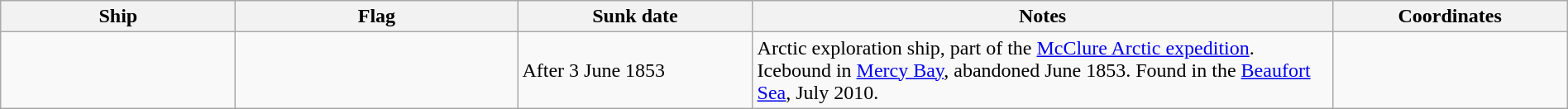<table class=wikitable | style = "width:100%">
<tr>
<th style="width:15%">Ship</th>
<th style="width:18%">Flag</th>
<th style="width:15%">Sunk date</th>
<th style="width:37%">Notes</th>
<th style="width:15%">Coordinates</th>
</tr>
<tr>
<td></td>
<td></td>
<td>After 3 June 1853</td>
<td>Arctic exploration ship, part of the <a href='#'>McClure Arctic expedition</a>. Icebound in <a href='#'>Mercy Bay</a>, abandoned June 1853. Found in the <a href='#'>Beaufort Sea</a>, July 2010.</td>
<td></td>
</tr>
</table>
